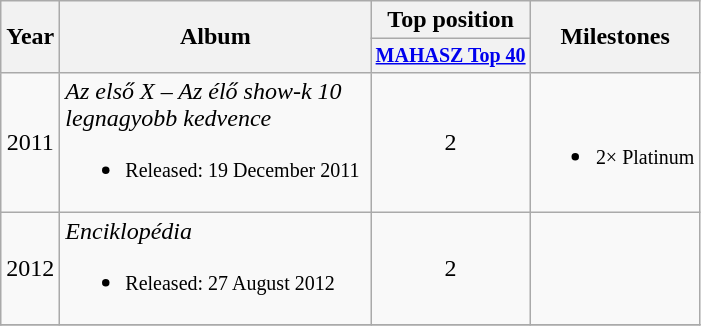<table class="wikitable" style="margin-bottom: 49px;">
<tr>
<th rowspan="2">Year</th>
<th rowspan="2" width="200">Album</th>
<th colspan="1">Top position</th>
<th rowspan="2">Milestones</th>
</tr>
<tr style="font-size:smaller;">
<th><a href='#'>MAHASZ Top 40</a></th>
</tr>
<tr>
<td align="center">2011</td>
<td><em>Az első X – Az élő show-k 10 legnagyobb kedvence</em><small></small><br><ul><li><small>Released: 19 December 2011</small></li></ul></td>
<td align="center">2</td>
<td><br><ul><li><small> 2× Platinum</small></li></ul></td>
</tr>
<tr>
<td align="center">2012</td>
<td><em>Enciklopédia</em><small></small><br><ul><li><small>Released: 27 August 2012</small></li></ul></td>
<td align="center">2</td>
<td></td>
</tr>
<tr>
</tr>
</table>
